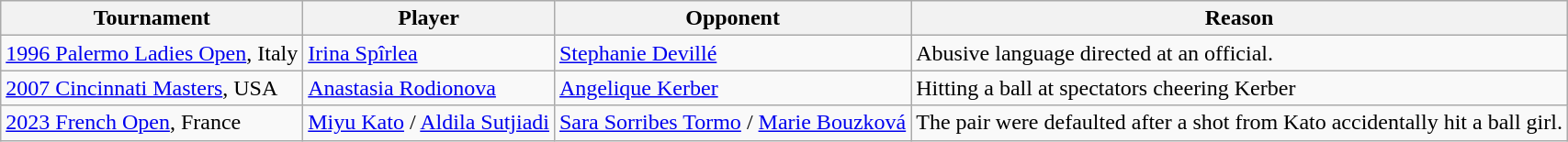<table class="wikitable sortable">
<tr>
<th>Tournament</th>
<th>Player</th>
<th>Opponent</th>
<th>Reason</th>
</tr>
<tr>
<td><a href='#'>1996 Palermo Ladies Open</a>, Italy</td>
<td><a href='#'>Irina Spîrlea</a></td>
<td><a href='#'>Stephanie Devillé</a></td>
<td>Abusive language directed at an official.</td>
</tr>
<tr>
<td><a href='#'>2007 Cincinnati Masters</a>, USA</td>
<td><a href='#'>Anastasia Rodionova</a></td>
<td><a href='#'>Angelique Kerber</a></td>
<td>Hitting a ball at spectators cheering Kerber</td>
</tr>
<tr>
<td><a href='#'>2023 French Open</a>, France</td>
<td><a href='#'>Miyu Kato</a> / <a href='#'>Aldila Sutjiadi</a></td>
<td><a href='#'>Sara Sorribes Tormo</a> / <a href='#'>Marie Bouzková</a></td>
<td>The pair were defaulted after a shot from Kato accidentally hit a ball girl.</td>
</tr>
</table>
